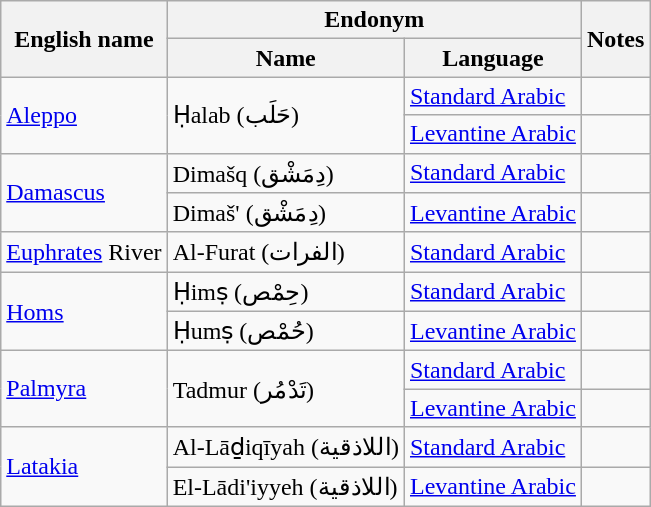<table class="wikitable sortable mw-collapsible">
<tr>
<th rowspan="2">English name</th>
<th colspan="2">Endonym</th>
<th rowspan="2">Notes</th>
</tr>
<tr>
<th>Name</th>
<th>Language</th>
</tr>
<tr>
<td rowspan="2"><a href='#'>Aleppo</a></td>
<td rowspan="2">Ḥalab (حَلَب)</td>
<td><a href='#'>Standard Arabic</a></td>
<td></td>
</tr>
<tr>
<td><a href='#'>Levantine Arabic</a></td>
<td></td>
</tr>
<tr>
<td rowspan="2"><a href='#'>Damascus</a></td>
<td>Dimašq (دِمَشْق)</td>
<td><a href='#'>Standard Arabic</a></td>
<td></td>
</tr>
<tr>
<td>Dimaš' (دِمَشْق)</td>
<td><a href='#'>Levantine Arabic</a></td>
<td></td>
</tr>
<tr>
<td><a href='#'>Euphrates</a> River</td>
<td>Al-Furat (الفرات)</td>
<td><a href='#'>Standard Arabic</a></td>
<td></td>
</tr>
<tr>
<td rowspan="2"><a href='#'>Homs</a></td>
<td>Ḥimṣ (حِمْص)</td>
<td><a href='#'>Standard Arabic</a></td>
<td></td>
</tr>
<tr>
<td>Ḥumṣ (حُمْص)</td>
<td><a href='#'>Levantine Arabic</a></td>
<td></td>
</tr>
<tr>
<td rowspan="2"><a href='#'>Palmyra</a></td>
<td rowspan="2">Tadmur (تَدْمُر)</td>
<td><a href='#'>Standard Arabic</a></td>
<td></td>
</tr>
<tr>
<td><a href='#'>Levantine Arabic</a></td>
<td></td>
</tr>
<tr>
<td rowspan="2"><a href='#'>Latakia</a></td>
<td>Al-Lāḏiqīyah (اللاذقية)</td>
<td><a href='#'>Standard Arabic</a></td>
<td></td>
</tr>
<tr>
<td>El-Lādi'iyyeh (اللاذقية)</td>
<td><a href='#'>Levantine Arabic</a></td>
<td></td>
</tr>
</table>
